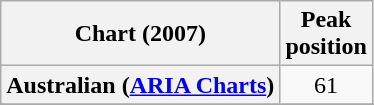<table class="wikitable sortable plainrowheaders" style="text-align:center">
<tr>
<th scope="col">Chart (2007)</th>
<th scope="col">Peak<br> position</th>
</tr>
<tr>
<th scope="row">Australian (<a href='#'>ARIA Charts</a>)</th>
<td align="center">61</td>
</tr>
<tr>
</tr>
<tr>
</tr>
<tr>
</tr>
<tr>
</tr>
<tr>
</tr>
</table>
